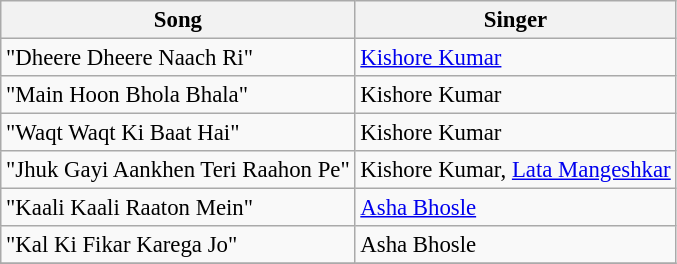<table class="wikitable" style="font-size:95%;">
<tr>
<th>Song</th>
<th>Singer</th>
</tr>
<tr>
<td>"Dheere Dheere Naach Ri"</td>
<td><a href='#'>Kishore Kumar</a></td>
</tr>
<tr>
<td>"Main Hoon Bhola Bhala"</td>
<td>Kishore Kumar</td>
</tr>
<tr>
<td>"Waqt Waqt Ki Baat Hai"</td>
<td>Kishore Kumar</td>
</tr>
<tr>
<td>"Jhuk Gayi Aankhen Teri Raahon Pe"</td>
<td>Kishore Kumar, <a href='#'>Lata Mangeshkar</a></td>
</tr>
<tr>
<td>"Kaali Kaali Raaton Mein"</td>
<td><a href='#'>Asha Bhosle</a></td>
</tr>
<tr>
<td>"Kal Ki Fikar Karega Jo"</td>
<td>Asha Bhosle</td>
</tr>
<tr>
</tr>
</table>
